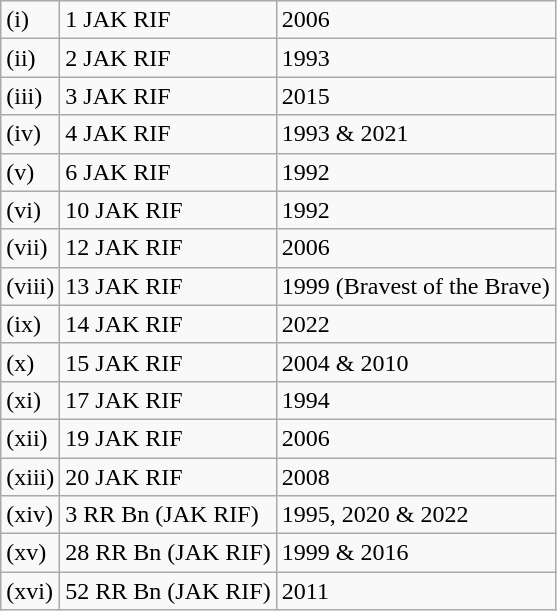<table class="wikitable sortable">
<tr>
<td>(i)</td>
<td>1 JAK RIF</td>
<td>2006</td>
</tr>
<tr>
<td>(ii)</td>
<td>2 JAK RIF</td>
<td>1993</td>
</tr>
<tr>
<td>(iii)</td>
<td>3 JAK RIF</td>
<td>2015</td>
</tr>
<tr>
<td>(iv)</td>
<td>4 JAK RIF</td>
<td>1993 & 2021</td>
</tr>
<tr>
<td>(v)</td>
<td>6 JAK RIF</td>
<td>1992</td>
</tr>
<tr>
<td>(vi)</td>
<td>10 JAK RIF</td>
<td>1992</td>
</tr>
<tr>
<td>(vii)</td>
<td>12 JAK RIF</td>
<td>2006</td>
</tr>
<tr>
<td>(viii)</td>
<td>13 JAK RIF</td>
<td>1999 (Bravest of the Brave)</td>
</tr>
<tr>
<td>(ix)</td>
<td>14 JAK RIF</td>
<td>2022</td>
</tr>
<tr>
<td>(x)</td>
<td>15 JAK RIF</td>
<td>2004 & 2010</td>
</tr>
<tr>
<td>(xi)</td>
<td>17 JAK RIF</td>
<td>1994</td>
</tr>
<tr>
<td>(xii)</td>
<td>19 JAK RIF</td>
<td>2006</td>
</tr>
<tr>
<td>(xiii)</td>
<td>20 JAK RIF</td>
<td>2008</td>
</tr>
<tr>
<td>(xiv)</td>
<td>3 RR Bn (JAK RIF)</td>
<td>1995, 2020 & 2022</td>
</tr>
<tr>
<td>(xv)</td>
<td>28 RR Bn (JAK RIF)</td>
<td>1999 & 2016</td>
</tr>
<tr>
<td>(xvi)</td>
<td>52 RR Bn (JAK RIF)</td>
<td>2011</td>
</tr>
</table>
